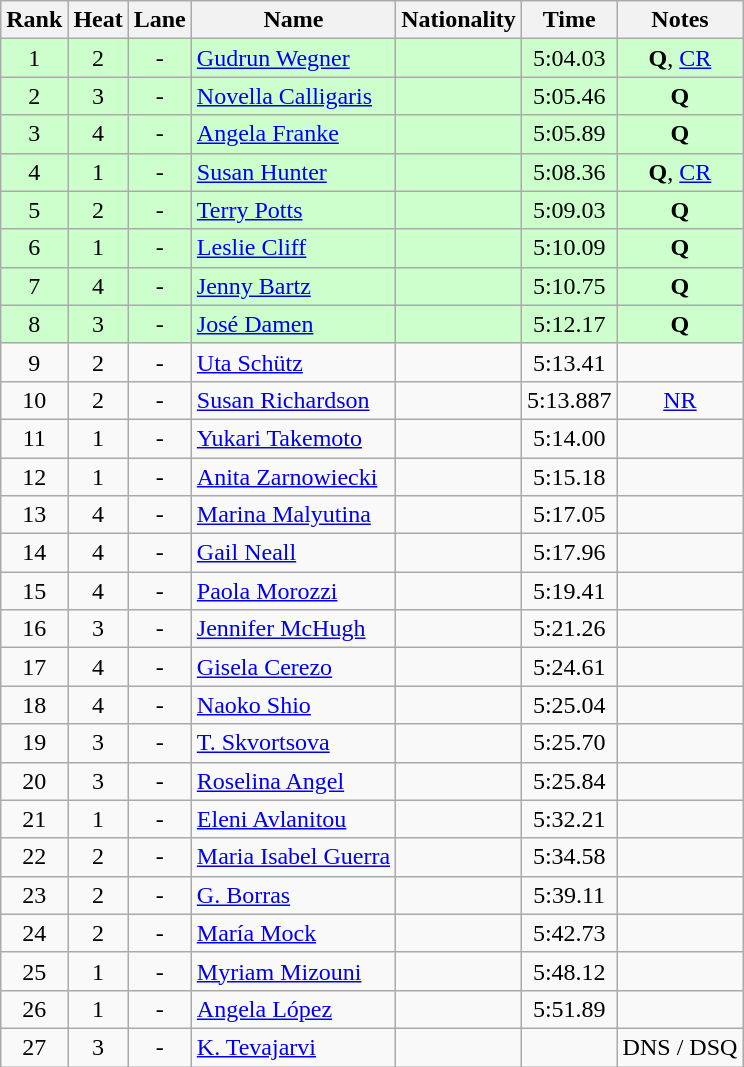<table class="wikitable sortable" style="text-align:center">
<tr>
<th>Rank</th>
<th>Heat</th>
<th>Lane</th>
<th>Name</th>
<th>Nationality</th>
<th>Time</th>
<th>Notes</th>
</tr>
<tr bgcolor=ccffcc>
<td>1</td>
<td>2</td>
<td>-</td>
<td align=left><a href='#'>Gudrun Wegner</a></td>
<td align=left></td>
<td>5:04.03</td>
<td><strong>Q</strong>, <a href='#'>CR</a></td>
</tr>
<tr bgcolor=ccffcc>
<td>2</td>
<td>3</td>
<td>-</td>
<td align=left><a href='#'>Novella Calligaris</a></td>
<td align=left></td>
<td>5:05.46</td>
<td><strong>Q</strong></td>
</tr>
<tr bgcolor=ccffcc>
<td>3</td>
<td>4</td>
<td>-</td>
<td align=left><a href='#'>Angela Franke</a></td>
<td align=left></td>
<td>5:05.89</td>
<td><strong>Q</strong></td>
</tr>
<tr bgcolor=ccffcc>
<td>4</td>
<td>1</td>
<td>-</td>
<td align=left><a href='#'>Susan Hunter</a></td>
<td align=left></td>
<td>5:08.36</td>
<td><strong>Q</strong>, <a href='#'>CR</a></td>
</tr>
<tr bgcolor=ccffcc>
<td>5</td>
<td>2</td>
<td>-</td>
<td align=left><a href='#'>Terry Potts</a></td>
<td align=left></td>
<td>5:09.03</td>
<td><strong>Q</strong></td>
</tr>
<tr bgcolor=ccffcc>
<td>6</td>
<td>1</td>
<td>-</td>
<td align=left><a href='#'>Leslie Cliff</a></td>
<td align=left></td>
<td>5:10.09</td>
<td><strong>Q</strong></td>
</tr>
<tr bgcolor=ccffcc>
<td>7</td>
<td>4</td>
<td>-</td>
<td align=left><a href='#'>Jenny Bartz</a></td>
<td align=left></td>
<td>5:10.75</td>
<td><strong>Q</strong></td>
</tr>
<tr bgcolor=ccffcc>
<td>8</td>
<td>3</td>
<td>-</td>
<td align=left><a href='#'>José Damen</a></td>
<td align=left></td>
<td>5:12.17</td>
<td><strong>Q</strong></td>
</tr>
<tr>
<td>9</td>
<td>2</td>
<td>-</td>
<td align=left><a href='#'>Uta Schütz</a></td>
<td align=left></td>
<td>5:13.41</td>
<td></td>
</tr>
<tr>
<td>10</td>
<td>2</td>
<td>-</td>
<td align=left><a href='#'>Susan Richardson</a></td>
<td align=left></td>
<td>5:13.887</td>
<td><a href='#'>NR</a></td>
</tr>
<tr>
<td>11</td>
<td>1</td>
<td>-</td>
<td align=left><a href='#'>Yukari Takemoto</a></td>
<td align=left></td>
<td>5:14.00</td>
<td></td>
</tr>
<tr>
<td>12</td>
<td>1</td>
<td>-</td>
<td align=left><a href='#'>Anita Zarnowiecki</a></td>
<td align=left></td>
<td>5:15.18</td>
<td></td>
</tr>
<tr>
<td>13</td>
<td>4</td>
<td>-</td>
<td align=left><a href='#'>Marina Malyutina</a></td>
<td align=left></td>
<td>5:17.05</td>
<td></td>
</tr>
<tr>
<td>14</td>
<td>4</td>
<td>-</td>
<td align=left><a href='#'>Gail Neall</a></td>
<td align=left></td>
<td>5:17.96</td>
<td></td>
</tr>
<tr>
<td>15</td>
<td>4</td>
<td>-</td>
<td align=left><a href='#'>Paola Morozzi</a></td>
<td align=left></td>
<td>5:19.41</td>
<td></td>
</tr>
<tr>
<td>16</td>
<td>3</td>
<td>-</td>
<td align=left><a href='#'>Jennifer McHugh</a></td>
<td align=left></td>
<td>5:21.26</td>
<td></td>
</tr>
<tr>
<td>17</td>
<td>4</td>
<td>-</td>
<td align=left><a href='#'>Gisela Cerezo</a></td>
<td align=left></td>
<td>5:24.61</td>
<td></td>
</tr>
<tr>
<td>18</td>
<td>4</td>
<td>-</td>
<td align=left><a href='#'>Naoko Shio</a></td>
<td align=left></td>
<td>5:25.04</td>
<td></td>
</tr>
<tr>
<td>19</td>
<td>3</td>
<td>-</td>
<td align=left><a href='#'>T. Skvortsova</a></td>
<td align=left></td>
<td>5:25.70</td>
<td></td>
</tr>
<tr>
<td>20</td>
<td>3</td>
<td>-</td>
<td align=left><a href='#'>Roselina Angel</a></td>
<td align=left></td>
<td>5:25.84</td>
<td></td>
</tr>
<tr>
<td>21</td>
<td>1</td>
<td>-</td>
<td align=left><a href='#'>Eleni Avlanitou</a></td>
<td align=left></td>
<td>5:32.21</td>
<td></td>
</tr>
<tr>
<td>22</td>
<td>2</td>
<td>-</td>
<td align=left><a href='#'>Maria Isabel Guerra</a></td>
<td align=left></td>
<td>5:34.58</td>
<td></td>
</tr>
<tr>
<td>23</td>
<td>2</td>
<td>-</td>
<td align=left><a href='#'>G. Borras</a></td>
<td align=left></td>
<td>5:39.11</td>
<td></td>
</tr>
<tr>
<td>24</td>
<td>2</td>
<td>-</td>
<td align=left><a href='#'>María Mock</a></td>
<td align=left></td>
<td>5:42.73</td>
<td></td>
</tr>
<tr>
<td>25</td>
<td>1</td>
<td>-</td>
<td align=left><a href='#'>Myriam Mizouni</a></td>
<td align=left></td>
<td>5:48.12</td>
<td></td>
</tr>
<tr>
<td>26</td>
<td>1</td>
<td>-</td>
<td align=left><a href='#'>Angela López</a></td>
<td align=left></td>
<td>5:51.89</td>
<td></td>
</tr>
<tr>
<td>27</td>
<td>3</td>
<td>-</td>
<td align=left><a href='#'>K. Tevajarvi</a></td>
<td align=left></td>
<td></td>
<td>DNS / DSQ</td>
</tr>
</table>
